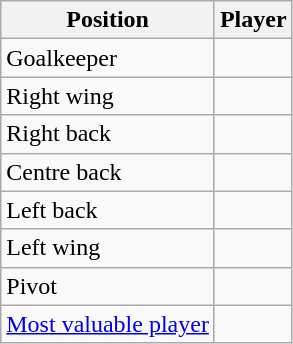<table class="wikitable">
<tr>
<th>Position</th>
<th>Player</th>
</tr>
<tr>
<td>Goalkeeper</td>
<td></td>
</tr>
<tr>
<td>Right wing</td>
<td></td>
</tr>
<tr>
<td>Right back</td>
<td></td>
</tr>
<tr>
<td>Centre back</td>
<td></td>
</tr>
<tr>
<td>Left back</td>
<td></td>
</tr>
<tr>
<td>Left wing</td>
<td></td>
</tr>
<tr>
<td>Pivot</td>
<td></td>
</tr>
<tr>
<td><a href='#'>Most valuable player</a></td>
<td></td>
</tr>
</table>
